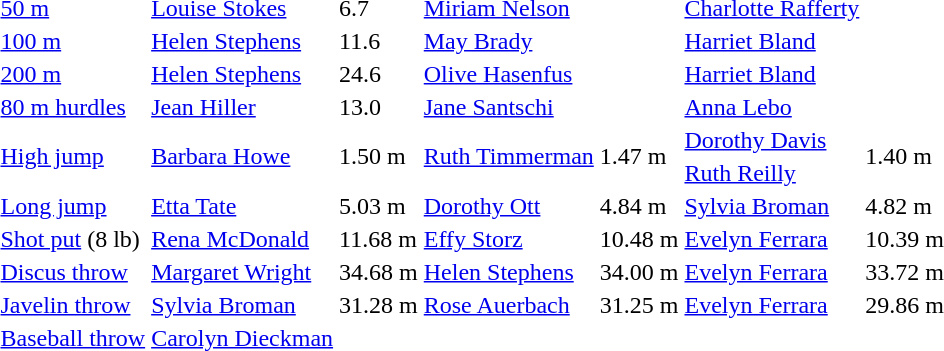<table>
<tr>
<td><a href='#'>50 m</a></td>
<td><a href='#'>Louise Stokes</a></td>
<td>6.7</td>
<td><a href='#'>Miriam Nelson</a></td>
<td></td>
<td><a href='#'>Charlotte Rafferty</a></td>
<td></td>
</tr>
<tr>
<td><a href='#'>100 m</a></td>
<td><a href='#'>Helen Stephens</a></td>
<td>11.6</td>
<td><a href='#'>May Brady</a></td>
<td></td>
<td><a href='#'>Harriet Bland</a></td>
<td></td>
</tr>
<tr>
<td><a href='#'>200 m</a></td>
<td><a href='#'>Helen Stephens</a></td>
<td>24.6</td>
<td><a href='#'>Olive Hasenfus</a></td>
<td></td>
<td><a href='#'>Harriet Bland</a></td>
<td></td>
</tr>
<tr>
<td><a href='#'>80 m hurdles</a></td>
<td><a href='#'>Jean Hiller</a></td>
<td>13.0</td>
<td><a href='#'>Jane Santschi</a></td>
<td></td>
<td><a href='#'>Anna Lebo</a></td>
<td></td>
</tr>
<tr>
<td rowspan=2><a href='#'>High jump</a></td>
<td rowspan=2><a href='#'>Barbara Howe</a></td>
<td rowspan=2>1.50 m</td>
<td rowspan=2><a href='#'>Ruth Timmerman</a></td>
<td rowspan=2>1.47 m</td>
<td><a href='#'>Dorothy Davis</a></td>
<td rowspan=2>1.40 m</td>
</tr>
<tr>
<td rowspan=1><a href='#'>Ruth Reilly</a></td>
</tr>
<tr>
<td><a href='#'>Long jump</a></td>
<td><a href='#'>Etta Tate</a></td>
<td>5.03 m</td>
<td><a href='#'>Dorothy Ott</a></td>
<td>4.84 m</td>
<td><a href='#'>Sylvia Broman</a></td>
<td>4.82 m</td>
</tr>
<tr>
<td><a href='#'>Shot put</a> (8 lb)</td>
<td><a href='#'>Rena McDonald</a></td>
<td>11.68 m</td>
<td><a href='#'>Effy Storz</a></td>
<td>10.48 m</td>
<td><a href='#'>Evelyn Ferrara</a></td>
<td>10.39 m</td>
</tr>
<tr>
<td><a href='#'>Discus throw</a></td>
<td><a href='#'>Margaret Wright</a></td>
<td>34.68 m</td>
<td><a href='#'>Helen Stephens</a></td>
<td>34.00 m</td>
<td><a href='#'>Evelyn Ferrara</a></td>
<td>33.72 m</td>
</tr>
<tr>
<td><a href='#'>Javelin throw</a></td>
<td><a href='#'>Sylvia Broman</a></td>
<td>31.28 m</td>
<td><a href='#'>Rose Auerbach</a></td>
<td>31.25 m</td>
<td><a href='#'>Evelyn Ferrara</a></td>
<td>29.86 m</td>
</tr>
<tr>
<td><a href='#'>Baseball throw</a></td>
<td><a href='#'>Carolyn Dieckman</a></td>
<td></td>
<td></td>
<td></td>
<td></td>
<td></td>
</tr>
</table>
